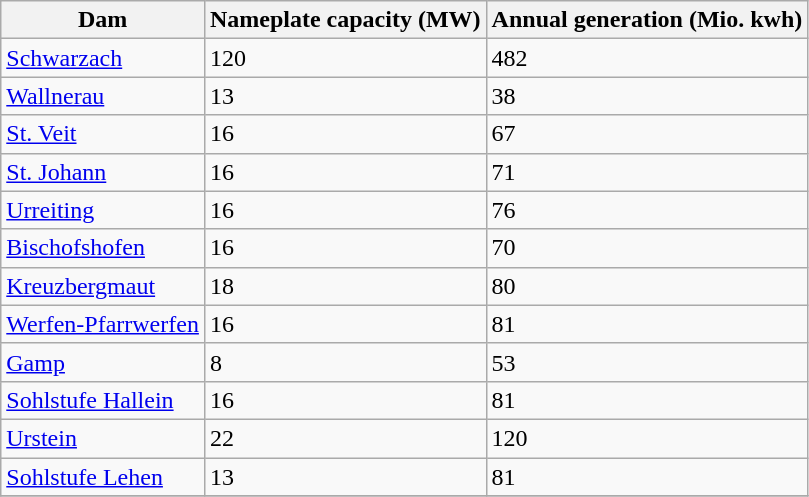<table class="wikitable sortable">
<tr>
<th>Dam</th>
<th>Nameplate capacity (MW)</th>
<th>Annual generation (Mio. kwh)</th>
</tr>
<tr>
<td><a href='#'>Schwarzach</a></td>
<td>120</td>
<td>482</td>
</tr>
<tr>
<td><a href='#'>Wallnerau</a></td>
<td>13</td>
<td>38</td>
</tr>
<tr>
<td><a href='#'>St. Veit</a></td>
<td>16</td>
<td>67</td>
</tr>
<tr>
<td><a href='#'>St. Johann</a></td>
<td>16</td>
<td>71</td>
</tr>
<tr>
<td><a href='#'>Urreiting</a></td>
<td>16</td>
<td>76</td>
</tr>
<tr>
<td><a href='#'>Bischofshofen</a></td>
<td>16</td>
<td>70</td>
</tr>
<tr>
<td><a href='#'>Kreuzbergmaut</a></td>
<td>18</td>
<td>80</td>
</tr>
<tr>
<td><a href='#'>Werfen-Pfarrwerfen</a></td>
<td>16</td>
<td>81</td>
</tr>
<tr>
<td><a href='#'>Gamp</a></td>
<td>8</td>
<td>53</td>
</tr>
<tr>
<td><a href='#'>Sohlstufe Hallein</a></td>
<td>16</td>
<td>81</td>
</tr>
<tr>
<td><a href='#'>Urstein</a></td>
<td>22</td>
<td>120</td>
</tr>
<tr>
<td><a href='#'>Sohlstufe Lehen</a></td>
<td>13</td>
<td>81</td>
</tr>
<tr>
</tr>
</table>
